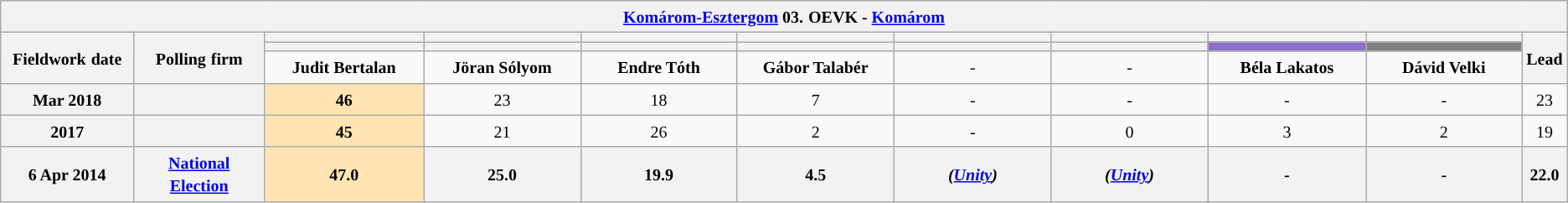<table class="wikitable mw-collapsible mw-collapsed" style="text-align:center">
<tr>
<th colspan="11" style="width: 980pt;"><small><a href='#'>Komárom-Esztergom</a> 03.</small> <small>OEVK - <a href='#'>Komárom</a></small></th>
</tr>
<tr>
<th rowspan="3" style="width: 80pt;"><small>Fieldwork</small> <small>date</small></th>
<th rowspan="3" style="width: 80pt;"><strong><small>Polling</small> <small>firm</small></strong></th>
<th style="width: 100pt;"><small></small></th>
<th style="width: 100pt;"><small> </small></th>
<th style="width: 100pt;"></th>
<th style="width: 100pt;"></th>
<th style="width: 100pt;"></th>
<th style="width: 100pt;"></th>
<th style="width: 100pt;"></th>
<th style="width: 100pt;"></th>
<th rowspan="3" style="width: 20pt;"><small>Lead</small></th>
</tr>
<tr>
<th style="color:inherit;background:"></th>
<th style="color:inherit;background:"></th>
<th style="color:inherit;background:"></th>
<th style="color:inherit;background:"></th>
<th style="color:inherit;background:"></th>
<th style="color:inherit;background:"></th>
<th style="color:inherit;background:#8E6FCE;"></th>
<th style="color:inherit;background:#808080;"></th>
</tr>
<tr>
<td><small><strong>Judit Bertalan</strong></small></td>
<td><small><strong>Jöran Sólyom</strong></small></td>
<td><small><strong>Endre Tóth</strong></small></td>
<td><small><strong>Gábor Talabér</strong></small></td>
<td><small>-</small></td>
<td><small>-</small></td>
<td><small><strong>Béla Lakatos</strong></small></td>
<td><small><strong>Dávid Velki</strong></small></td>
</tr>
<tr>
<th><small>Mar 2018</small></th>
<th><small></small></th>
<td style="background:#FFE5B4"><small><strong>46</strong></small></td>
<td><small>23</small></td>
<td><small>18</small></td>
<td><small>7</small></td>
<td><small>-</small></td>
<td><small>-</small></td>
<td><small>-</small></td>
<td><small>-</small></td>
<td style="background:"><small>23</small></td>
</tr>
<tr>
<th><small>2017</small></th>
<th><small></small></th>
<td style="background:#FFE5B4"><small><strong>45</strong></small></td>
<td><small>21</small></td>
<td><small>26</small></td>
<td><small>2</small></td>
<td><small>-</small></td>
<td><small>0</small></td>
<td><small>3</small></td>
<td><small>2</small></td>
<td style="background:"><small>19</small></td>
</tr>
<tr>
<th><small>6 Apr 2014</small></th>
<th><a href='#'><small>National Election</small></a></th>
<th style="background:#FFE5B4"><small><strong>47.0</strong></small></th>
<th><small>25.0</small></th>
<th><small>19.9</small></th>
<th><small>4.5</small></th>
<th><small><em>(<a href='#'>Unity</a>)</em></small></th>
<th><small><em>(<a href='#'>Unity</a>)</em></small></th>
<th><small>-</small></th>
<th><small>-</small></th>
<th style="background:"><small>22.0</small></th>
</tr>
</table>
